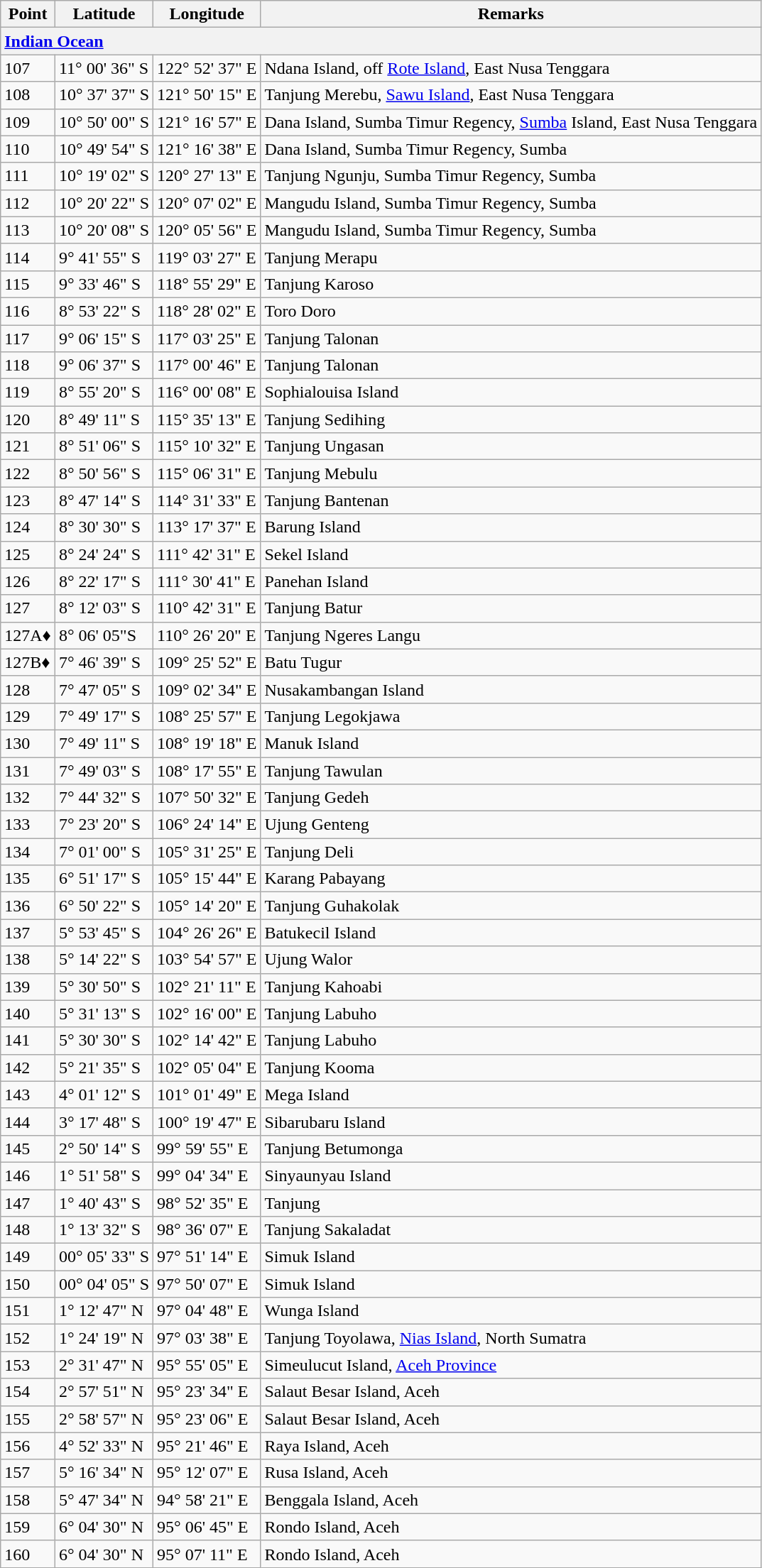<table class="wikitable">
<tr>
<th>Point</th>
<th>Latitude</th>
<th>Longitude</th>
<th>Remarks</th>
</tr>
<tr>
<th colspan="5" style="text-align:left"><a href='#'>Indian Ocean</a></th>
</tr>
<tr>
<td>107</td>
<td>11° 00' 36" S</td>
<td>122° 52' 37" E</td>
<td>Ndana Island, off <a href='#'>Rote Island</a>, East Nusa Tenggara</td>
</tr>
<tr>
<td>108</td>
<td>10° 37' 37" S</td>
<td>121° 50' 15" E</td>
<td>Tanjung Merebu, <a href='#'>Sawu Island</a>, East Nusa Tenggara</td>
</tr>
<tr>
<td>109</td>
<td>10° 50' 00" S</td>
<td>121° 16' 57" E</td>
<td>Dana Island, Sumba Timur Regency, <a href='#'>Sumba</a> Island, East Nusa Tenggara</td>
</tr>
<tr>
<td>110</td>
<td>10° 49' 54" S</td>
<td>121° 16' 38" E</td>
<td>Dana Island, Sumba Timur Regency, Sumba</td>
</tr>
<tr>
<td>111</td>
<td>10° 19' 02" S</td>
<td>120° 27' 13" E</td>
<td>Tanjung Ngunju, Sumba Timur Regency, Sumba</td>
</tr>
<tr>
<td>112</td>
<td>10° 20' 22" S</td>
<td>120° 07' 02" E</td>
<td>Mangudu Island, Sumba Timur Regency, Sumba</td>
</tr>
<tr>
<td>113</td>
<td>10° 20' 08" S</td>
<td>120° 05' 56" E</td>
<td>Mangudu Island, Sumba Timur Regency, Sumba</td>
</tr>
<tr>
<td>114</td>
<td>9° 41' 55" S</td>
<td>119° 03' 27" E</td>
<td>Tanjung Merapu</td>
</tr>
<tr>
<td>115</td>
<td>9° 33' 46" S</td>
<td>118° 55' 29" E</td>
<td>Tanjung Karoso</td>
</tr>
<tr>
<td>116</td>
<td>8° 53' 22" S</td>
<td>118° 28' 02" E</td>
<td>Toro Doro</td>
</tr>
<tr>
<td>117</td>
<td>9° 06' 15" S</td>
<td>117° 03' 25" E</td>
<td>Tanjung Talonan</td>
</tr>
<tr>
<td>118</td>
<td>9° 06' 37" S</td>
<td>117° 00' 46" E</td>
<td>Tanjung Talonan</td>
</tr>
<tr>
<td>119</td>
<td>8° 55' 20" S</td>
<td>116° 00' 08" E</td>
<td>Sophialouisa Island</td>
</tr>
<tr>
<td>120</td>
<td>8° 49' 11" S</td>
<td>115° 35' 13" E</td>
<td>Tanjung Sedihing</td>
</tr>
<tr>
<td>121</td>
<td>8° 51' 06" S</td>
<td>115° 10' 32" E</td>
<td>Tanjung Ungasan</td>
</tr>
<tr>
<td>122</td>
<td>8° 50' 56" S</td>
<td>115° 06' 31" E</td>
<td>Tanjung Mebulu</td>
</tr>
<tr>
<td>123</td>
<td>8° 47' 14" S</td>
<td>114° 31' 33" E</td>
<td>Tanjung Bantenan</td>
</tr>
<tr>
<td>124</td>
<td>8° 30' 30" S</td>
<td>113° 17' 37" E</td>
<td>Barung Island</td>
</tr>
<tr>
<td>125</td>
<td>8° 24' 24" S</td>
<td>111° 42' 31" E</td>
<td>Sekel Island</td>
</tr>
<tr>
<td>126</td>
<td>8° 22' 17" S</td>
<td>111° 30' 41" E</td>
<td>Panehan Island</td>
</tr>
<tr>
<td>127</td>
<td>8° 12' 03" S</td>
<td>110° 42' 31" E</td>
<td>Tanjung Batur</td>
</tr>
<tr>
<td>127A♦</td>
<td>8° 06' 05"S</td>
<td>110° 26' 20" E</td>
<td>Tanjung Ngeres Langu</td>
</tr>
<tr>
<td>127B♦</td>
<td>7° 46' 39" S</td>
<td>109° 25' 52" E</td>
<td>Batu Tugur</td>
</tr>
<tr>
<td>128</td>
<td>7° 47' 05" S</td>
<td>109° 02' 34" E</td>
<td>Nusakambangan Island</td>
</tr>
<tr>
<td>129</td>
<td>7° 49' 17" S</td>
<td>108° 25' 57" E</td>
<td>Tanjung Legokjawa</td>
</tr>
<tr>
<td>130</td>
<td>7° 49' 11" S</td>
<td>108° 19' 18" E</td>
<td>Manuk Island</td>
</tr>
<tr>
<td>131</td>
<td>7° 49' 03" S</td>
<td>108° 17' 55" E</td>
<td>Tanjung Tawulan</td>
</tr>
<tr>
<td>132</td>
<td>7° 44' 32" S</td>
<td>107° 50' 32" E</td>
<td>Tanjung Gedeh</td>
</tr>
<tr>
<td>133</td>
<td>7° 23' 20" S</td>
<td>106° 24' 14" E</td>
<td>Ujung Genteng</td>
</tr>
<tr>
<td>134</td>
<td>7° 01' 00" S</td>
<td>105° 31' 25" E</td>
<td>Tanjung Deli</td>
</tr>
<tr>
<td>135</td>
<td>6° 51' 17" S</td>
<td>105° 15' 44" E</td>
<td>Karang Pabayang</td>
</tr>
<tr>
<td>136</td>
<td>6° 50' 22" S</td>
<td>105° 14' 20" E</td>
<td>Tanjung Guhakolak</td>
</tr>
<tr>
<td>137</td>
<td>5° 53' 45" S</td>
<td>104° 26' 26" E</td>
<td>Batukecil Island</td>
</tr>
<tr>
<td>138</td>
<td>5° 14' 22" S</td>
<td>103° 54' 57" E</td>
<td>Ujung Walor</td>
</tr>
<tr>
<td>139</td>
<td>5° 30' 50" S</td>
<td>102° 21' 11" E</td>
<td>Tanjung Kahoabi</td>
</tr>
<tr>
<td>140</td>
<td>5° 31' 13" S</td>
<td>102° 16' 00" E</td>
<td>Tanjung Labuho</td>
</tr>
<tr>
<td>141</td>
<td>5° 30' 30" S</td>
<td>102° 14' 42" E</td>
<td>Tanjung Labuho</td>
</tr>
<tr>
<td>142</td>
<td>5° 21' 35" S</td>
<td>102° 05' 04" E</td>
<td>Tanjung Kooma</td>
</tr>
<tr>
<td>143</td>
<td>4° 01' 12" S</td>
<td>101° 01' 49" E</td>
<td>Mega Island</td>
</tr>
<tr>
<td>144</td>
<td>3° 17' 48" S</td>
<td>100° 19' 47" E</td>
<td>Sibarubaru Island</td>
</tr>
<tr>
<td>145</td>
<td>2° 50' 14" S</td>
<td>99° 59' 55" E</td>
<td>Tanjung Betumonga</td>
</tr>
<tr>
<td>146</td>
<td>1° 51' 58" S</td>
<td>99° 04' 34" E</td>
<td>Sinyaunyau Island</td>
</tr>
<tr>
<td>147</td>
<td>1° 40' 43" S</td>
<td>98° 52' 35" E</td>
<td>Tanjung </td>
</tr>
<tr>
<td>148</td>
<td>1° 13' 32" S</td>
<td>98° 36' 07" E</td>
<td>Tanjung Sakaladat</td>
</tr>
<tr>
<td>149</td>
<td>00° 05' 33" S</td>
<td>97° 51' 14" E</td>
<td>Simuk Island</td>
</tr>
<tr>
<td>150</td>
<td>00° 04' 05" S</td>
<td>97° 50' 07" E</td>
<td>Simuk Island</td>
</tr>
<tr>
<td>151</td>
<td>1° 12' 47" N</td>
<td>97° 04' 48" E</td>
<td>Wunga Island</td>
</tr>
<tr>
<td>152</td>
<td>1° 24' 19" N</td>
<td>97° 03' 38" E</td>
<td>Tanjung Toyolawa, <a href='#'>Nias Island</a>, North Sumatra</td>
</tr>
<tr>
<td>153</td>
<td>2° 31' 47" N</td>
<td>95° 55' 05" E</td>
<td>Simeulucut Island, <a href='#'>Aceh Province</a></td>
</tr>
<tr>
<td>154</td>
<td>2° 57' 51" N</td>
<td>95° 23' 34" E</td>
<td>Salaut Besar Island, Aceh</td>
</tr>
<tr>
<td>155</td>
<td>2° 58' 57" N</td>
<td>95° 23' 06" E</td>
<td>Salaut Besar Island, Aceh</td>
</tr>
<tr>
<td>156</td>
<td>4° 52' 33" N</td>
<td>95° 21' 46" E</td>
<td>Raya Island, Aceh</td>
</tr>
<tr>
<td>157</td>
<td>5° 16' 34" N</td>
<td>95° 12' 07" E</td>
<td>Rusa Island, Aceh</td>
</tr>
<tr>
<td>158</td>
<td>5° 47' 34" N</td>
<td>94° 58' 21" E</td>
<td>Benggala Island, Aceh</td>
</tr>
<tr>
<td>159</td>
<td>6° 04' 30" N</td>
<td>95° 06' 45" E</td>
<td>Rondo Island, Aceh</td>
</tr>
<tr>
<td>160</td>
<td>6° 04' 30" N</td>
<td>95° 07' 11" E</td>
<td>Rondo Island, Aceh</td>
</tr>
</table>
